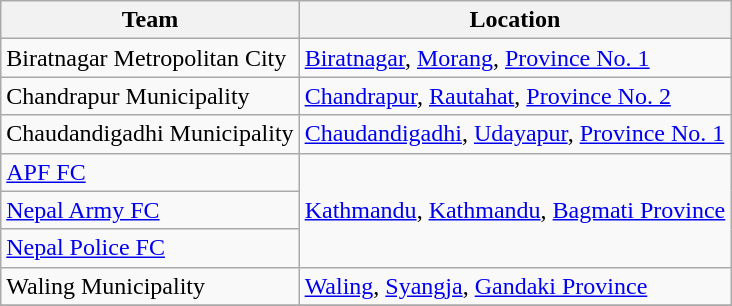<table class="wikitable sortable">
<tr>
<th>Team</th>
<th>Location</th>
</tr>
<tr>
<td>Biratnagar Metropolitan City</td>
<td><a href='#'>Biratnagar</a>, <a href='#'>Morang</a>, <a href='#'>Province No. 1</a></td>
</tr>
<tr>
<td>Chandrapur Municipality</td>
<td><a href='#'>Chandrapur</a>, <a href='#'>Rautahat</a>, <a href='#'>Province No. 2</a></td>
</tr>
<tr>
<td>Chaudandigadhi Municipality</td>
<td><a href='#'>Chaudandigadhi</a>, <a href='#'>Udayapur</a>, <a href='#'>Province No. 1</a></td>
</tr>
<tr>
<td><a href='#'>APF FC</a></td>
<td rowspan="3"><a href='#'>Kathmandu</a>, <a href='#'>Kathmandu</a>, <a href='#'>Bagmati Province</a></td>
</tr>
<tr>
<td><a href='#'>Nepal Army FC</a></td>
</tr>
<tr>
<td><a href='#'>Nepal Police FC</a></td>
</tr>
<tr>
<td>Waling Municipality</td>
<td><a href='#'>Waling</a>, <a href='#'>Syangja</a>, <a href='#'>Gandaki Province</a></td>
</tr>
<tr>
</tr>
</table>
